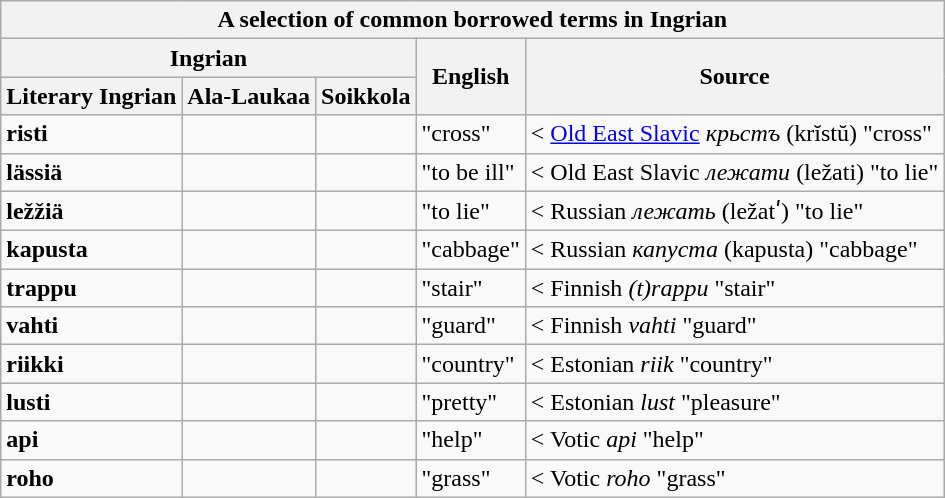<table class="mw-collapsible mw-collapsed wikitable">
<tr>
<th colspan="7">A selection of common borrowed terms in Ingrian</th>
</tr>
<tr>
<th colspan=3>Ingrian</th>
<th rowspan=2>English</th>
<th rowspan=2>Source</th>
</tr>
<tr>
<th>Literary Ingrian</th>
<th>Ala-Laukaa</th>
<th>Soikkola</th>
</tr>
<tr>
<td><strong>risti</strong></td>
<td></td>
<td></td>
<td>"cross"</td>
<td>< <a href='#'>Old East Slavic</a> <em>крьстъ</em> (krĭstŭ) "cross"</td>
</tr>
<tr>
<td><strong>lässiä</strong></td>
<td></td>
<td></td>
<td>"to be ill"</td>
<td>< Old East Slavic <em>лежати</em> (ležati) "to lie"</td>
</tr>
<tr>
<td><strong>ležžiä</strong></td>
<td></td>
<td></td>
<td>"to lie"</td>
<td>< Russian <em>лежать</em> (ležatʹ) "to lie"</td>
</tr>
<tr>
<td><strong>kapusta</strong></td>
<td></td>
<td></td>
<td>"cabbage"</td>
<td>< Russian <em>капуста</em> (kapusta) "cabbage"</td>
</tr>
<tr>
<td><strong>trappu</strong></td>
<td></td>
<td></td>
<td>"stair"</td>
<td>< Finnish <em>(t)rappu</em> "stair"</td>
</tr>
<tr>
<td><strong>vahti</strong></td>
<td></td>
<td></td>
<td>"guard"</td>
<td>< Finnish <em>vahti</em> "guard"</td>
</tr>
<tr>
<td><strong>riikki</strong></td>
<td></td>
<td></td>
<td>"country"</td>
<td>< Estonian <em>riik</em> "country"</td>
</tr>
<tr>
<td><strong>lusti</strong></td>
<td></td>
<td></td>
<td>"pretty"</td>
<td>< Estonian <em>lust</em> "pleasure"</td>
</tr>
<tr>
<td><strong>api</strong></td>
<td></td>
<td></td>
<td>"help"</td>
<td>< Votic <em>api</em> "help"</td>
</tr>
<tr>
<td><strong>roho</strong></td>
<td></td>
<td></td>
<td>"grass"</td>
<td>< Votic <em>roho</em> "grass"</td>
</tr>
</table>
